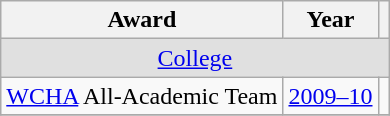<table class="wikitable">
<tr>
<th>Award</th>
<th>Year</th>
<th></th>
</tr>
<tr ALIGN="center" bgcolor="#e0e0e0">
<td colspan="3"><a href='#'>College</a></td>
</tr>
<tr>
<td><a href='#'>WCHA</a> All-Academic Team</td>
<td><a href='#'>2009–10</a></td>
<td></td>
</tr>
<tr>
</tr>
</table>
